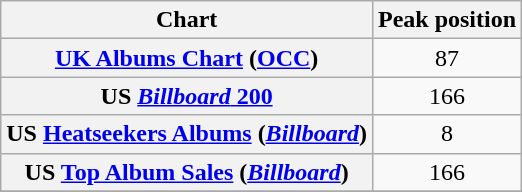<table class="wikitable sortable plainrowheaders" style="text-align:center">
<tr>
<th scope="col">Chart</th>
<th scope="col">Peak position</th>
</tr>
<tr>
<th scope="row"><a href='#'>UK Albums Chart</a> (<a href='#'>OCC</a>)</th>
<td>87</td>
</tr>
<tr>
<th scope="row">US <a href='#'><em>Billboard</em> 200</a></th>
<td>166</td>
</tr>
<tr>
<th scope="row">US <a href='#'>Heatseekers Albums</a> (<a href='#'><em>Billboard</em></a>)</th>
<td>8</td>
</tr>
<tr>
<th scope="row">US <a href='#'>Top Album Sales</a> (<a href='#'><em>Billboard</em></a>)</th>
<td>166</td>
</tr>
<tr>
</tr>
</table>
